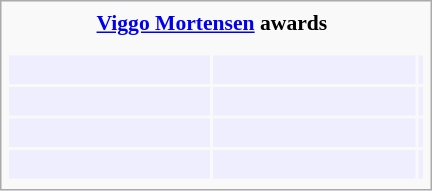<table class="infobox" style="width:20em; text-align:left; font-size:90%; vertical-align:middle; background:#white;">
<tr>
<th colspan="2" style="text-align:center;"><a href='#'>Viggo Mortensen</a> awards</th>
</tr>
<tr>
<td colspan=3 style="text-align:center;"></td>
</tr>
<tr>
<td colspan=3></td>
</tr>
<tr>
</tr>
<tr bgcolor=#eeeeff>
<td align="center"><br></td>
<td></td>
<td></td>
</tr>
<tr bgcolor=#eeeeff>
<td align="center"><br></td>
<td></td>
<td></td>
</tr>
<tr bgcolor=#eeeeff>
<td align="center"><br></td>
<td></td>
<td></td>
</tr>
<tr bgcolor=#eeeeff>
<td align="center"><br></td>
<td></td>
<td></td>
</tr>
<tr>
</tr>
</table>
